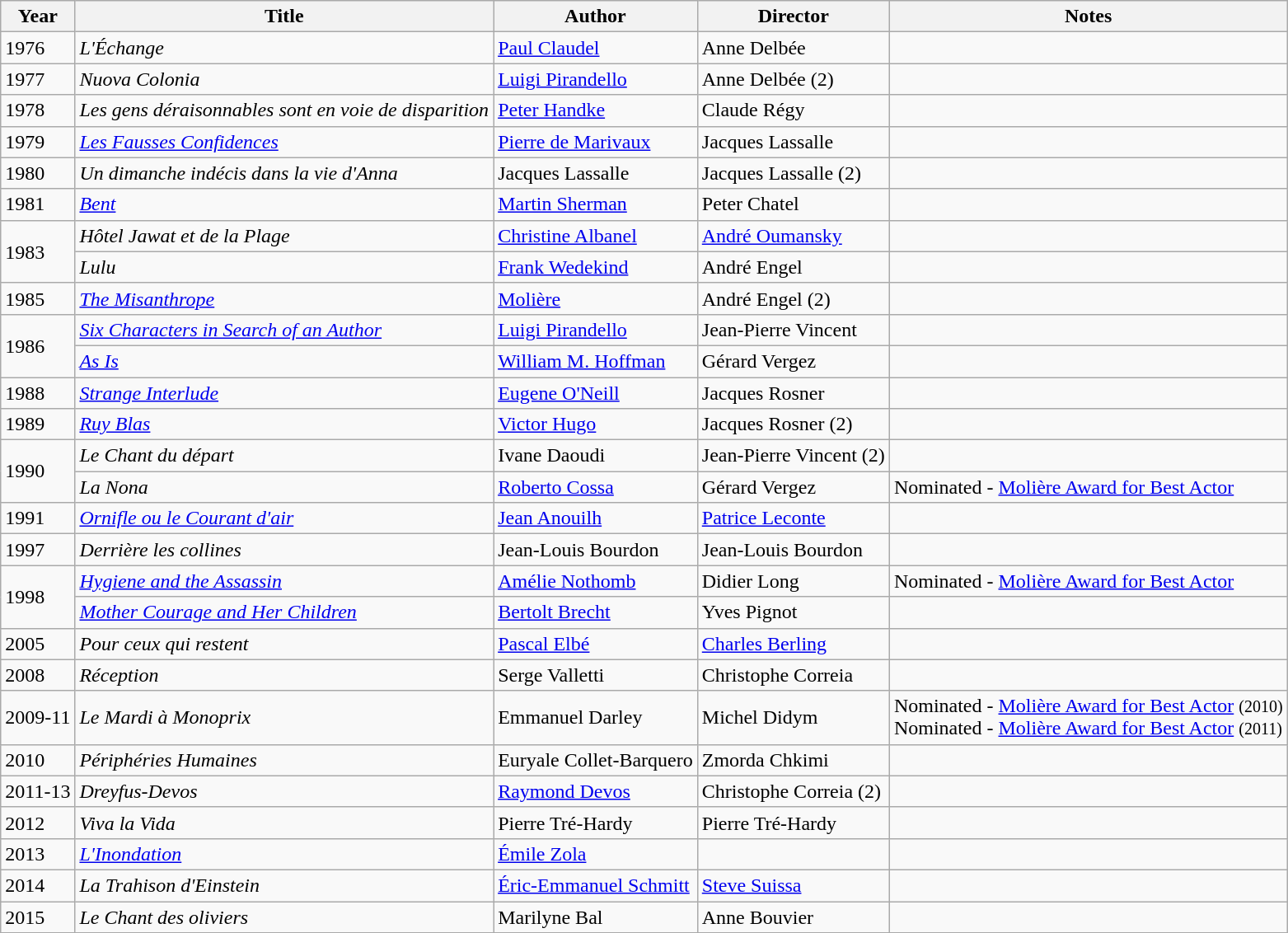<table class="wikitable">
<tr>
<th>Year</th>
<th>Title</th>
<th>Author</th>
<th>Director</th>
<th>Notes</th>
</tr>
<tr>
<td>1976</td>
<td><em>L'Échange</em></td>
<td><a href='#'>Paul Claudel</a></td>
<td>Anne Delbée</td>
<td></td>
</tr>
<tr>
<td>1977</td>
<td><em>Nuova Colonia</em></td>
<td><a href='#'>Luigi Pirandello</a></td>
<td>Anne Delbée (2)</td>
<td></td>
</tr>
<tr>
<td>1978</td>
<td><em>Les gens déraisonnables sont en voie de disparition</em></td>
<td><a href='#'>Peter Handke</a></td>
<td>Claude Régy</td>
<td></td>
</tr>
<tr>
<td>1979</td>
<td><em><a href='#'>Les Fausses Confidences</a></em></td>
<td><a href='#'>Pierre de Marivaux</a></td>
<td>Jacques Lassalle</td>
<td></td>
</tr>
<tr>
<td>1980</td>
<td><em>Un dimanche indécis dans la vie d'Anna</em></td>
<td>Jacques Lassalle</td>
<td>Jacques Lassalle (2)</td>
<td></td>
</tr>
<tr>
<td>1981</td>
<td><em><a href='#'>Bent</a></em></td>
<td><a href='#'>Martin Sherman</a></td>
<td>Peter Chatel</td>
<td></td>
</tr>
<tr>
<td rowspan=2>1983</td>
<td><em>Hôtel Jawat et de la Plage</em></td>
<td><a href='#'>Christine Albanel</a></td>
<td><a href='#'>André Oumansky</a></td>
<td></td>
</tr>
<tr>
<td><em>Lulu</em></td>
<td><a href='#'>Frank Wedekind</a></td>
<td>André Engel</td>
<td></td>
</tr>
<tr>
<td>1985</td>
<td><em><a href='#'>The Misanthrope</a></em></td>
<td><a href='#'>Molière</a></td>
<td>André Engel (2)</td>
<td></td>
</tr>
<tr>
<td rowspan=2>1986</td>
<td><em><a href='#'>Six Characters in Search of an Author</a></em></td>
<td><a href='#'>Luigi Pirandello</a></td>
<td>Jean-Pierre Vincent</td>
<td></td>
</tr>
<tr>
<td><em><a href='#'>As Is</a></em></td>
<td><a href='#'>William M. Hoffman</a></td>
<td>Gérard Vergez</td>
<td></td>
</tr>
<tr>
<td>1988</td>
<td><em><a href='#'>Strange Interlude</a></em></td>
<td><a href='#'>Eugene O'Neill</a></td>
<td>Jacques Rosner</td>
<td></td>
</tr>
<tr>
<td>1989</td>
<td><em><a href='#'>Ruy Blas</a></em></td>
<td><a href='#'>Victor Hugo</a></td>
<td>Jacques Rosner (2)</td>
<td></td>
</tr>
<tr>
<td rowspan=2>1990</td>
<td><em>Le Chant du départ</em></td>
<td>Ivane Daoudi</td>
<td>Jean-Pierre Vincent (2)</td>
<td></td>
</tr>
<tr>
<td><em>La Nona</em></td>
<td><a href='#'>Roberto Cossa</a></td>
<td>Gérard Vergez</td>
<td>Nominated - <a href='#'>Molière Award for Best Actor</a></td>
</tr>
<tr>
<td>1991</td>
<td><em><a href='#'>Ornifle ou le Courant d'air</a></em></td>
<td><a href='#'>Jean Anouilh</a></td>
<td><a href='#'>Patrice Leconte</a></td>
<td></td>
</tr>
<tr>
<td>1997</td>
<td><em>Derrière les collines</em></td>
<td>Jean-Louis Bourdon</td>
<td>Jean-Louis Bourdon</td>
<td></td>
</tr>
<tr>
<td rowspan=2>1998</td>
<td><em><a href='#'>Hygiene and the Assassin</a></em></td>
<td><a href='#'>Amélie Nothomb</a></td>
<td>Didier Long</td>
<td>Nominated - <a href='#'>Molière Award for Best Actor</a></td>
</tr>
<tr>
<td><em><a href='#'>Mother Courage and Her Children</a></em></td>
<td><a href='#'>Bertolt Brecht</a></td>
<td>Yves Pignot</td>
<td></td>
</tr>
<tr>
<td>2005</td>
<td><em>Pour ceux qui restent</em></td>
<td><a href='#'>Pascal Elbé</a></td>
<td><a href='#'>Charles Berling</a></td>
<td></td>
</tr>
<tr>
<td>2008</td>
<td><em>Réception</em></td>
<td>Serge Valletti</td>
<td>Christophe Correia</td>
<td></td>
</tr>
<tr>
<td>2009-11</td>
<td><em>Le Mardi à Monoprix</em></td>
<td>Emmanuel Darley</td>
<td>Michel Didym</td>
<td>Nominated - <a href='#'>Molière Award for Best Actor</a> <small>(2010)</small><br>Nominated - <a href='#'>Molière Award for Best Actor</a> <small>(2011)</small></td>
</tr>
<tr>
<td>2010</td>
<td><em>Périphéries Humaines</em></td>
<td>Euryale Collet-Barquero</td>
<td>Zmorda Chkimi</td>
<td></td>
</tr>
<tr>
<td>2011-13</td>
<td><em>Dreyfus-Devos</em></td>
<td><a href='#'>Raymond Devos</a></td>
<td>Christophe Correia (2)</td>
<td></td>
</tr>
<tr>
<td>2012</td>
<td><em>Viva la Vida</em></td>
<td>Pierre Tré-Hardy</td>
<td>Pierre Tré-Hardy</td>
<td></td>
</tr>
<tr>
<td>2013</td>
<td><em><a href='#'>L'Inondation</a></em></td>
<td><a href='#'>Émile Zola</a></td>
<td></td>
<td></td>
</tr>
<tr>
<td>2014</td>
<td><em>La Trahison d'Einstein</em></td>
<td><a href='#'>Éric-Emmanuel Schmitt</a></td>
<td><a href='#'>Steve Suissa</a></td>
<td></td>
</tr>
<tr>
<td>2015</td>
<td><em>Le Chant des oliviers</em></td>
<td>Marilyne Bal</td>
<td>Anne Bouvier</td>
<td></td>
</tr>
<tr>
</tr>
</table>
